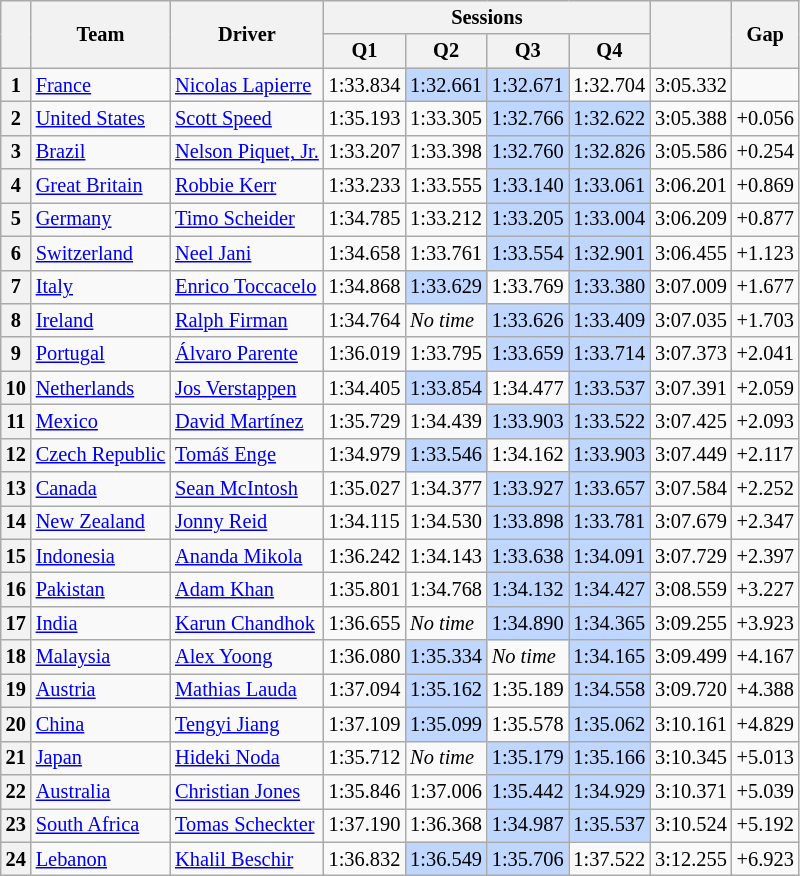<table class="wikitable" style="font-size: 85%">
<tr>
<th rowspan=2></th>
<th rowspan=2>Team</th>
<th rowspan=2>Driver</th>
<th colspan=4>Sessions</th>
<th rowspan=2></th>
<th rowspan=2>Gap</th>
</tr>
<tr>
<th>Q1</th>
<th>Q2</th>
<th>Q3</th>
<th>Q4</th>
</tr>
<tr>
<th>1</th>
<td> <a href='#'>France</a></td>
<td><a href='#'>Nicolas Lapierre</a></td>
<td>1:33.834</td>
<td style="background:#BFD7FF;">1:32.661</td>
<td style="background:#BFD7FF;">1:32.671</td>
<td>1:32.704</td>
<td>3:05.332</td>
<td></td>
</tr>
<tr>
<th>2</th>
<td> <a href='#'>United States</a></td>
<td><a href='#'>Scott Speed</a></td>
<td>1:35.193</td>
<td>1:33.305</td>
<td style="background:#BFD7FF;">1:32.766</td>
<td style="background:#BFD7FF;">1:32.622</td>
<td>3:05.388</td>
<td>+0.056</td>
</tr>
<tr>
<th>3</th>
<td> <a href='#'>Brazil</a></td>
<td><a href='#'>Nelson Piquet, Jr.</a></td>
<td>1:33.207</td>
<td>1:33.398</td>
<td style="background:#BFD7FF;">1:32.760</td>
<td style="background:#BFD7FF;">1:32.826</td>
<td>3:05.586</td>
<td>+0.254</td>
</tr>
<tr>
<th>4</th>
<td> <a href='#'>Great Britain</a></td>
<td><a href='#'>Robbie Kerr</a></td>
<td>1:33.233</td>
<td>1:33.555</td>
<td style="background:#BFD7FF;">1:33.140</td>
<td style="background:#BFD7FF;">1:33.061</td>
<td>3:06.201</td>
<td>+0.869</td>
</tr>
<tr>
<th>5</th>
<td> <a href='#'>Germany</a></td>
<td><a href='#'>Timo Scheider</a></td>
<td>1:34.785</td>
<td>1:33.212</td>
<td style="background:#BFD7FF;">1:33.205</td>
<td style="background:#BFD7FF;">1:33.004</td>
<td>3:06.209</td>
<td>+0.877</td>
</tr>
<tr>
<th>6</th>
<td> <a href='#'>Switzerland</a></td>
<td><a href='#'>Neel Jani</a></td>
<td>1:34.658</td>
<td>1:33.761</td>
<td style="background:#BFD7FF;">1:33.554</td>
<td style="background:#BFD7FF;">1:32.901</td>
<td>3:06.455</td>
<td>+1.123</td>
</tr>
<tr>
<th>7</th>
<td> <a href='#'>Italy</a></td>
<td><a href='#'>Enrico Toccacelo</a></td>
<td>1:34.868</td>
<td style="background:#BFD7FF;">1:33.629</td>
<td>1:33.769</td>
<td style="background:#BFD7FF;">1:33.380</td>
<td>3:07.009</td>
<td>+1.677</td>
</tr>
<tr>
<th>8</th>
<td> <a href='#'>Ireland</a></td>
<td><a href='#'>Ralph Firman</a></td>
<td>1:34.764</td>
<td><em>No time</em></td>
<td style="background:#BFD7FF;">1:33.626</td>
<td style="background:#BFD7FF;">1:33.409</td>
<td>3:07.035</td>
<td>+1.703</td>
</tr>
<tr>
<th>9</th>
<td> <a href='#'>Portugal</a></td>
<td><a href='#'>Álvaro Parente</a></td>
<td>1:36.019</td>
<td>1:33.795</td>
<td style="background:#BFD7FF;">1:33.659</td>
<td style="background:#BFD7FF;">1:33.714</td>
<td>3:07.373</td>
<td>+2.041</td>
</tr>
<tr>
<th>10</th>
<td> <a href='#'>Netherlands</a></td>
<td><a href='#'>Jos Verstappen</a></td>
<td>1:34.405</td>
<td style="background:#BFD7FF;">1:33.854</td>
<td>1:34.477</td>
<td style="background:#BFD7FF;">1:33.537</td>
<td>3:07.391</td>
<td>+2.059</td>
</tr>
<tr>
<th>11</th>
<td> <a href='#'>Mexico</a></td>
<td><a href='#'>David Martínez</a></td>
<td>1:35.729</td>
<td>1:34.439</td>
<td style="background:#BFD7FF;">1:33.903</td>
<td style="background:#BFD7FF;">1:33.522</td>
<td>3:07.425</td>
<td>+2.093</td>
</tr>
<tr>
<th>12</th>
<td> <a href='#'>Czech Republic</a></td>
<td><a href='#'>Tomáš Enge</a></td>
<td>1:34.979</td>
<td style="background:#BFD7FF;">1:33.546</td>
<td>1:34.162</td>
<td style="background:#BFD7FF;">1:33.903</td>
<td>3:07.449</td>
<td>+2.117</td>
</tr>
<tr>
<th>13</th>
<td> <a href='#'>Canada</a></td>
<td><a href='#'>Sean McIntosh</a></td>
<td>1:35.027</td>
<td>1:34.377</td>
<td style="background:#BFD7FF;">1:33.927</td>
<td style="background:#BFD7FF;">1:33.657</td>
<td>3:07.584</td>
<td>+2.252</td>
</tr>
<tr>
<th>14</th>
<td> <a href='#'>New Zealand</a></td>
<td><a href='#'>Jonny Reid</a></td>
<td>1:34.115</td>
<td>1:34.530</td>
<td style="background:#BFD7FF;">1:33.898</td>
<td style="background:#BFD7FF;">1:33.781</td>
<td>3:07.679</td>
<td>+2.347</td>
</tr>
<tr>
<th>15</th>
<td> <a href='#'>Indonesia</a></td>
<td><a href='#'>Ananda Mikola</a></td>
<td>1:36.242</td>
<td>1:34.143</td>
<td style="background:#BFD7FF;">1:33.638</td>
<td style="background:#BFD7FF;">1:34.091</td>
<td>3:07.729</td>
<td>+2.397</td>
</tr>
<tr>
<th>16</th>
<td> <a href='#'>Pakistan</a></td>
<td><a href='#'>Adam Khan</a></td>
<td>1:35.801</td>
<td>1:34.768</td>
<td style="background:#BFD7FF;">1:34.132</td>
<td style="background:#BFD7FF;">1:34.427</td>
<td>3:08.559</td>
<td>+3.227</td>
</tr>
<tr>
<th>17</th>
<td> <a href='#'>India</a></td>
<td><a href='#'>Karun Chandhok</a></td>
<td>1:36.655</td>
<td><em>No time</em></td>
<td style="background:#BFD7FF;">1:34.890</td>
<td style="background:#BFD7FF;">1:34.365</td>
<td>3:09.255</td>
<td>+3.923</td>
</tr>
<tr>
<th>18</th>
<td> <a href='#'>Malaysia</a></td>
<td><a href='#'>Alex Yoong</a></td>
<td>1:36.080</td>
<td style="background:#BFD7FF;">1:35.334</td>
<td><em>No time</em></td>
<td style="background:#BFD7FF;">1:34.165</td>
<td>3:09.499</td>
<td>+4.167</td>
</tr>
<tr>
<th>19</th>
<td> <a href='#'>Austria</a></td>
<td><a href='#'>Mathias Lauda</a></td>
<td>1:37.094</td>
<td style="background:#BFD7FF;">1:35.162</td>
<td>1:35.189</td>
<td style="background:#BFD7FF;">1:34.558</td>
<td>3:09.720</td>
<td>+4.388</td>
</tr>
<tr>
<th>20</th>
<td> <a href='#'>China</a></td>
<td><a href='#'>Tengyi Jiang</a></td>
<td>1:37.109</td>
<td style="background:#BFD7FF;">1:35.099</td>
<td>1:35.578</td>
<td style="background:#BFD7FF;">1:35.062</td>
<td>3:10.161</td>
<td>+4.829</td>
</tr>
<tr>
<th>21</th>
<td> <a href='#'>Japan</a></td>
<td><a href='#'>Hideki Noda</a></td>
<td>1:35.712</td>
<td><em>No time</em></td>
<td style="background:#BFD7FF;">1:35.179</td>
<td style="background:#BFD7FF;">1:35.166</td>
<td>3:10.345</td>
<td>+5.013</td>
</tr>
<tr>
<th>22</th>
<td> <a href='#'>Australia</a></td>
<td><a href='#'>Christian Jones</a></td>
<td>1:35.846</td>
<td>1:37.006</td>
<td style="background:#BFD7FF;">1:35.442</td>
<td style="background:#BFD7FF;">1:34.929</td>
<td>3:10.371</td>
<td>+5.039</td>
</tr>
<tr>
<th>23</th>
<td> <a href='#'>South Africa</a></td>
<td><a href='#'>Tomas Scheckter</a></td>
<td>1:37.190</td>
<td>1:36.368</td>
<td style="background:#BFD7FF;">1:34.987</td>
<td style="background:#BFD7FF;">1:35.537</td>
<td>3:10.524</td>
<td>+5.192</td>
</tr>
<tr>
<th>24</th>
<td> <a href='#'>Lebanon</a></td>
<td><a href='#'>Khalil Beschir</a></td>
<td>1:36.832</td>
<td style="background:#BFD7FF;">1:36.549</td>
<td style="background:#BFD7FF;">1:35.706</td>
<td>1:37.522</td>
<td>3:12.255</td>
<td>+6.923</td>
</tr>
</table>
